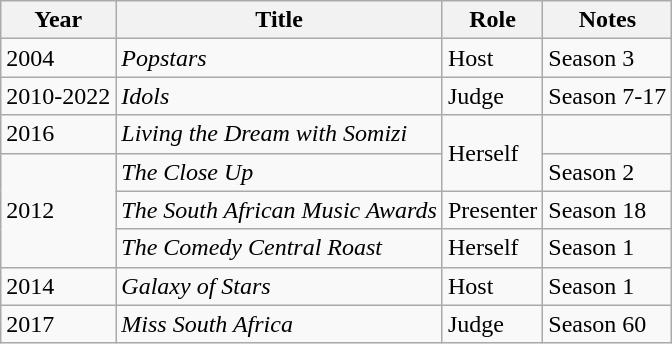<table class="wikitable sortable plainrowheaders">
<tr>
<th scope="col">Year</th>
<th scope="col">Title</th>
<th scope="col">Role</th>
<th scope="col" class="unsortable">Notes</th>
</tr>
<tr>
<td>2004</td>
<td><em>Popstars</em></td>
<td>Host</td>
<td>Season 3</td>
</tr>
<tr>
<td>2010-2022</td>
<td><em>Idols</em></td>
<td>Judge</td>
<td>Season 7-17</td>
</tr>
<tr>
<td>2016</td>
<td><em>Living the Dream with Somizi</em></td>
<td rowspan=2>Herself</td>
<td></td>
</tr>
<tr>
<td rowspan=3>2012</td>
<td><em>The Close Up</em></td>
<td>Season 2</td>
</tr>
<tr>
<td><em>The South African Music Awards</em></td>
<td>Presenter</td>
<td>Season 18</td>
</tr>
<tr>
<td><em>The Comedy Central Roast</em></td>
<td>Herself</td>
<td>Season 1</td>
</tr>
<tr>
<td>2014</td>
<td><em>Galaxy of Stars</em></td>
<td>Host</td>
<td>Season 1</td>
</tr>
<tr>
<td>2017</td>
<td><em>Miss South Africa</em></td>
<td>Judge</td>
<td>Season 60</td>
</tr>
</table>
